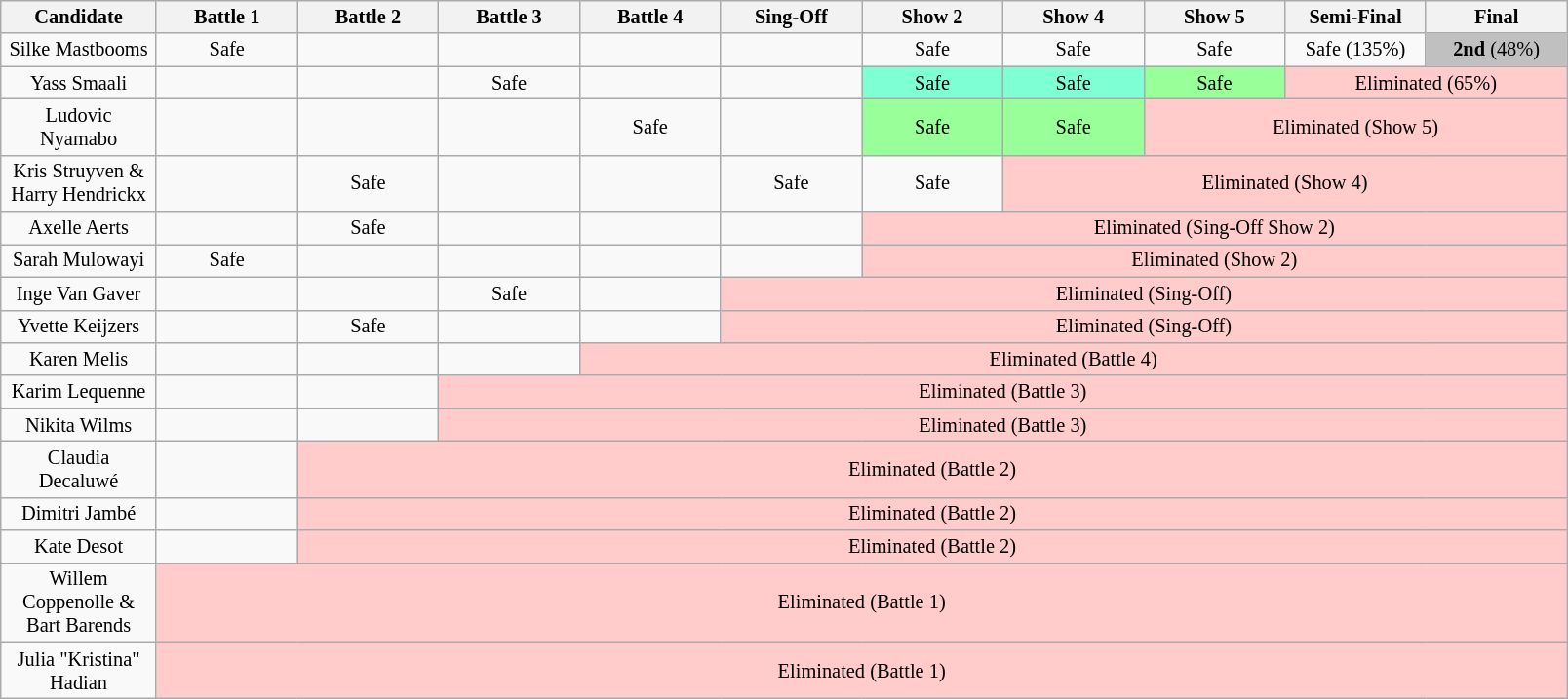<table class="wikitable" style="text-align:center; font-size:85%">
<tr>
<th style="width:100px;">Candidate</th>
<th style="width:90px;">Battle 1</th>
<th style="width:90px;">Battle 2</th>
<th style="width:90px;">Battle 3</th>
<th style="width:90px;">Battle 4</th>
<th style="width:90px;">Sing-Off</th>
<th style="width:90px;">Show 2</th>
<th style="width:90px;">Show 4</th>
<th style="width:90px;">Show 5</th>
<th style="width:90px;">Semi-Final</th>
<th style="width:90px;">Final</th>
</tr>
<tr>
<td>Silke Mastbooms</td>
<td>Safe</td>
<td></td>
<td></td>
<td></td>
<td></td>
<td>Safe</td>
<td>Safe</td>
<td>Safe</td>
<td>Safe (135%)</td>
<td style="background:silver;"><strong>2nd</strong> (48%)</td>
</tr>
<tr>
<td>Yass Smaali</td>
<td></td>
<td></td>
<td>Safe</td>
<td></td>
<td></td>
<td style="background:aquamarine">Safe</td>
<td style="background:aquamarine">Safe</td>
<td style="background:#9f9;">Safe</td>
<td style="background:#ffcbcb" colspan=4>Eliminated (65%)</td>
</tr>
<tr>
<td>Ludovic Nyamabo</td>
<td></td>
<td></td>
<td></td>
<td>Safe</td>
<td></td>
<td style="background:#9f9;">Safe</td>
<td style="background:#9f9;">Safe</td>
<td style="background:#ffcbcb" colspan=4>Eliminated (Show 5)</td>
</tr>
<tr>
<td>Kris Struyven & Harry Hendrickx</td>
<td></td>
<td>Safe</td>
<td></td>
<td></td>
<td>Safe</td>
<td>Safe</td>
<td style="background:#ffcbcb" colspan=5>Eliminated (Show 4)</td>
</tr>
<tr>
<td>Axelle Aerts</td>
<td></td>
<td>Safe</td>
<td></td>
<td></td>
<td></td>
<td style="background:#ffcbcb" colspan=6>Eliminated (Sing-Off Show 2)</td>
</tr>
<tr>
<td>Sarah Mulowayi</td>
<td>Safe</td>
<td></td>
<td></td>
<td></td>
<td></td>
<td style="background:#ffcbcb" colspan=6>Eliminated (Show 2)</td>
</tr>
<tr>
<td>Inge Van Gaver</td>
<td></td>
<td></td>
<td>Safe</td>
<td></td>
<td style="background:#ffcbcb" colspan=6>Eliminated (Sing-Off)</td>
</tr>
<tr>
<td>Yvette Keijzers</td>
<td></td>
<td>Safe</td>
<td></td>
<td></td>
<td style="background:#ffcbcb" colspan=6>Eliminated (Sing-Off)</td>
</tr>
<tr>
<td>Karen Melis</td>
<td></td>
<td></td>
<td></td>
<td style="background:#ffcbcb" colspan=7>Eliminated (Battle 4)</td>
</tr>
<tr>
<td>Karim Lequenne</td>
<td></td>
<td></td>
<td style="background:#ffcbcb" colspan=8>Eliminated (Battle 3)</td>
</tr>
<tr>
<td>Nikita Wilms</td>
<td></td>
<td></td>
<td style="background:#ffcbcb" colspan=8>Eliminated (Battle 3)</td>
</tr>
<tr>
<td>Claudia Decaluwé</td>
<td></td>
<td style="background:#ffcbcb" colspan=9>Eliminated (Battle 2)</td>
</tr>
<tr>
<td>Dimitri Jambé</td>
<td></td>
<td style="background:#ffcbcb" colspan=9>Eliminated (Battle 2)</td>
</tr>
<tr>
<td>Kate Desot</td>
<td></td>
<td style="background:#ffcbcb" colspan=9>Eliminated (Battle 2)</td>
</tr>
<tr>
<td>Willem Coppenolle & Bart Barends</td>
<td style="background:#ffcbcb" colspan=10>Eliminated (Battle 1)</td>
</tr>
<tr>
<td>Julia "Kristina" Hadian</td>
<td style="background:#ffcbcb" colspan=10>Eliminated (Battle 1)</td>
</tr>
</table>
